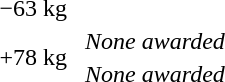<table>
<tr>
<td rowspan=2>−63 kg</td>
<td rowspan=2></td>
<td rowspan=2></td>
<td></td>
</tr>
<tr>
<td></td>
</tr>
<tr>
<td rowspan=2>+78 kg</td>
<td rowspan=2></td>
<td rowspan=2></td>
<td><em>None awarded</em></td>
</tr>
<tr>
<td><em>None awarded</em></td>
</tr>
</table>
